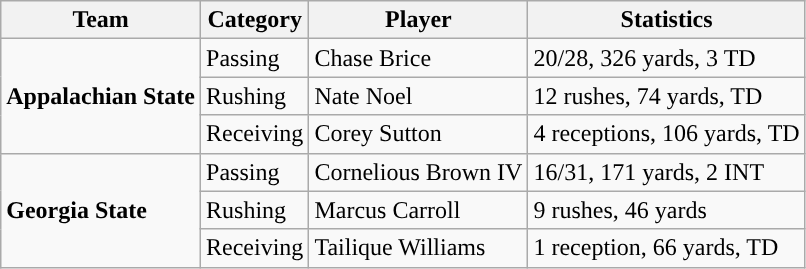<table class="wikitable" style="float: left;">
<tr>
<th>Team</th>
<th>Category</th>
<th>Player</th>
<th>Statistics</th>
</tr>
<tr>
<td rowspan=3><strong>Appalachian State</strong></td>
<td>Passing</td>
<td>Chase Brice</td>
<td>20/28, 326 yards, 3 TD</td>
</tr>
<tr>
<td>Rushing</td>
<td>Nate Noel</td>
<td>12 rushes, 74 yards, TD</td>
</tr>
<tr>
<td>Receiving</td>
<td>Corey Sutton</td>
<td>4 receptions, 106 yards, TD</td>
</tr>
<tr>
<td rowspan=3><strong>Georgia State</strong></td>
<td>Passing</td>
<td>Cornelious Brown IV</td>
<td>16/31, 171 yards, 2 INT</td>
</tr>
<tr>
<td>Rushing</td>
<td>Marcus Carroll</td>
<td>9 rushes, 46 yards</td>
</tr>
<tr>
<td>Receiving</td>
<td>Tailique Williams</td>
<td>1 reception, 66 yards, TD</td>
</tr>
</table>
